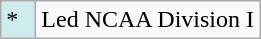<table class="wikitable">
<tr>
<td style="background:#cfecec; width:1em;">*</td>
<td>Led NCAA Division I</td>
</tr>
</table>
